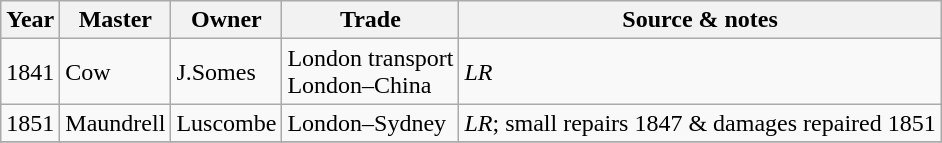<table class=" wikitable">
<tr>
<th>Year</th>
<th>Master</th>
<th>Owner</th>
<th>Trade</th>
<th>Source & notes</th>
</tr>
<tr>
<td>1841</td>
<td>Cow</td>
<td>J.Somes</td>
<td>London transport<br>London–China</td>
<td><em>LR</em></td>
</tr>
<tr>
<td>1851</td>
<td>Maundrell</td>
<td>Luscombe</td>
<td>London–Sydney</td>
<td><em>LR</em>; small repairs 1847 & damages repaired 1851</td>
</tr>
<tr>
</tr>
</table>
